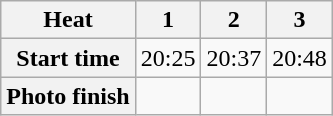<table class="wikitable" style="text-align:center">
<tr>
<th>Heat</th>
<th>1</th>
<th>2</th>
<th>3</th>
</tr>
<tr>
<th>Start time</th>
<td>20:25</td>
<td>20:37</td>
<td>20:48</td>
</tr>
<tr>
<th>Photo finish</th>
<td></td>
<td></td>
<td></td>
</tr>
</table>
